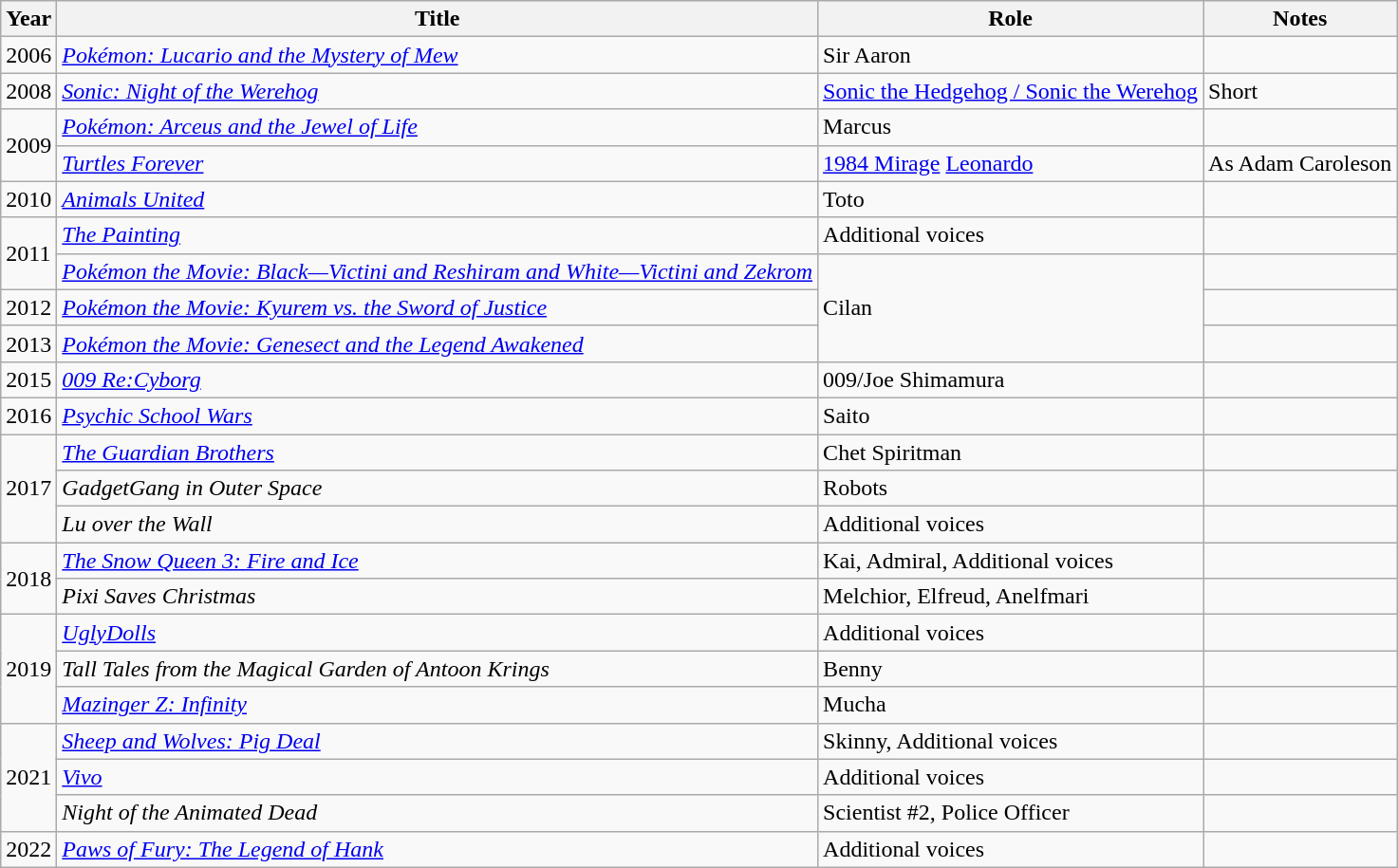<table class="wikitable">
<tr>
<th>Year</th>
<th>Title</th>
<th>Role</th>
<th>Notes</th>
</tr>
<tr>
<td>2006</td>
<td><em><a href='#'>Pokémon: Lucario and the Mystery of Mew</a></em></td>
<td>Sir Aaron</td>
<td></td>
</tr>
<tr>
<td>2008</td>
<td><em><a href='#'>Sonic: Night of the Werehog</a></em></td>
<td><a href='#'>Sonic the Hedgehog / Sonic the Werehog</a></td>
<td>Short</td>
</tr>
<tr>
<td rowspan=2>2009</td>
<td><em><a href='#'>Pokémon: Arceus and the Jewel of Life</a></em></td>
<td>Marcus</td>
<td></td>
</tr>
<tr>
<td><em><a href='#'>Turtles Forever</a></em></td>
<td><a href='#'>1984 Mirage</a> <a href='#'>Leonardo</a></td>
<td>As Adam Caroleson</td>
</tr>
<tr>
<td>2010</td>
<td><em><a href='#'>Animals United</a></em></td>
<td>Toto</td>
<td></td>
</tr>
<tr>
<td rowspan="2">2011</td>
<td><em><a href='#'>The Painting</a></em></td>
<td>Additional voices</td>
<td></td>
</tr>
<tr>
<td><em><a href='#'>Pokémon the Movie: Black—Victini and Reshiram and White—Victini and Zekrom</a></em></td>
<td rowspan="3">Cilan</td>
<td></td>
</tr>
<tr>
<td>2012</td>
<td><em><a href='#'>Pokémon the Movie: Kyurem vs. the Sword of Justice</a></em></td>
<td></td>
</tr>
<tr>
<td>2013</td>
<td><em><a href='#'>Pokémon the Movie: Genesect and the Legend Awakened</a></em></td>
<td></td>
</tr>
<tr>
<td>2015</td>
<td><em><a href='#'>009 Re:Cyborg</a></em></td>
<td>009/Joe Shimamura</td>
<td></td>
</tr>
<tr>
<td>2016</td>
<td><em><a href='#'>Psychic School Wars</a></em></td>
<td>Saito</td>
<td></td>
</tr>
<tr>
<td rowspan="3">2017</td>
<td><em><a href='#'>The Guardian Brothers</a></em></td>
<td>Chet Spiritman</td>
<td></td>
</tr>
<tr>
<td><em>GadgetGang in Outer Space</em></td>
<td>Robots</td>
<td></td>
</tr>
<tr>
<td><em>Lu over the Wall</em></td>
<td>Additional voices</td>
<td></td>
</tr>
<tr>
<td rowspan="2">2018</td>
<td><em><a href='#'>The Snow Queen 3: Fire and Ice</a></em></td>
<td>Kai, Admiral, Additional voices</td>
<td></td>
</tr>
<tr>
<td><em>Pixi Saves Christmas</em></td>
<td>Melchior, Elfreud, Anelfmari</td>
<td></td>
</tr>
<tr>
<td rowspan="3">2019</td>
<td><em><a href='#'>UglyDolls</a></em></td>
<td>Additional voices</td>
<td></td>
</tr>
<tr>
<td><em>Tall Tales from the Magical Garden of Antoon Krings</em></td>
<td>Benny</td>
<td></td>
</tr>
<tr>
<td><em><a href='#'>Mazinger Z: Infinity</a></em></td>
<td>Mucha</td>
<td></td>
</tr>
<tr>
<td rowspan="3">2021</td>
<td><em><a href='#'>Sheep and Wolves: Pig Deal</a></em></td>
<td>Skinny, Additional voices</td>
<td></td>
</tr>
<tr>
<td><em><a href='#'>Vivo</a></em></td>
<td>Additional voices</td>
<td></td>
</tr>
<tr>
<td><em>Night of the Animated Dead</em></td>
<td>Scientist #2, Police Officer</td>
<td></td>
</tr>
<tr>
<td>2022</td>
<td><em><a href='#'>Paws of Fury: The Legend of Hank</a></em></td>
<td>Additional voices</td>
<td></td>
</tr>
</table>
